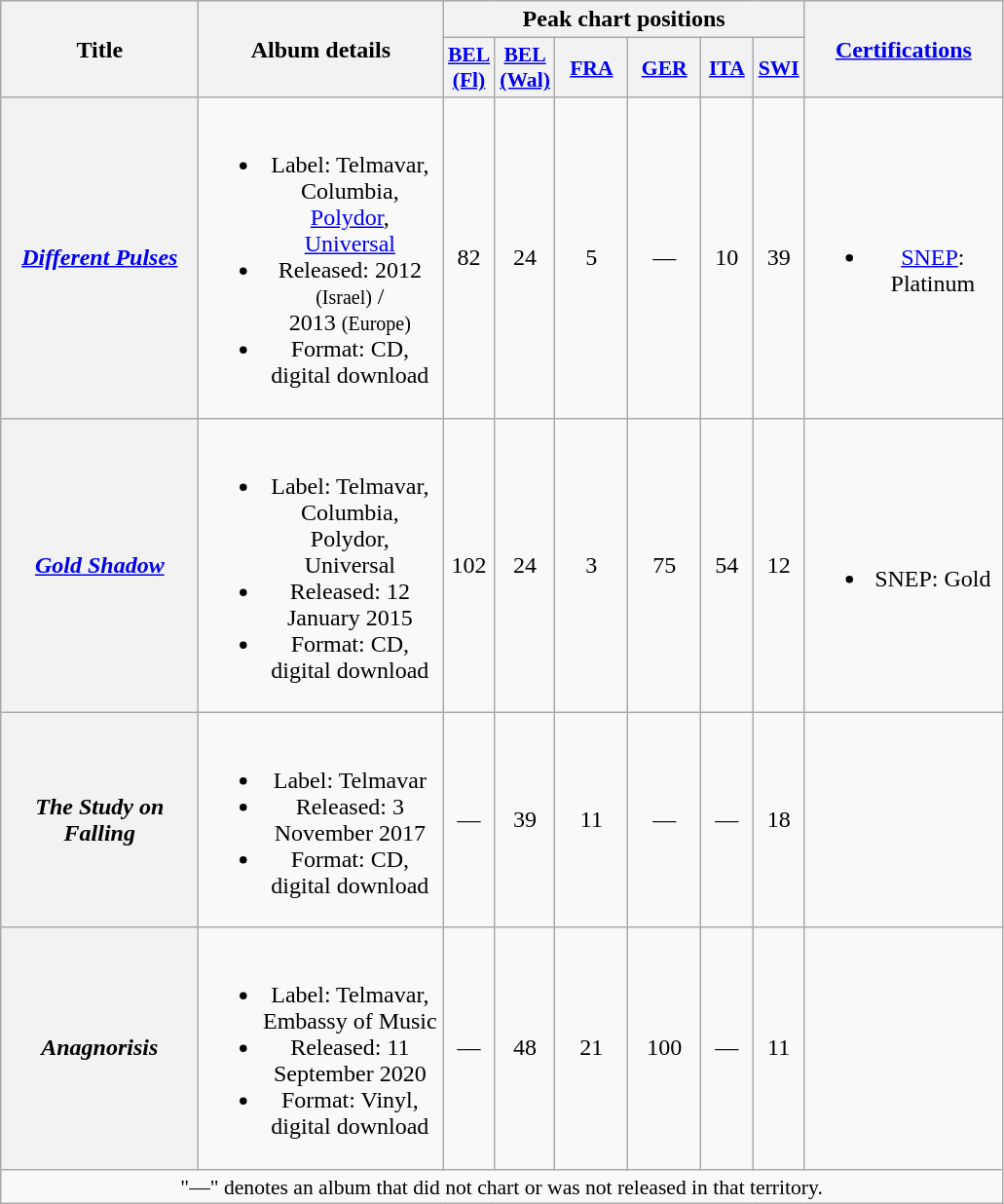<table class="wikitable plainrowheaders" style="text-align:center;" border="1">
<tr>
<th scope="col" rowspan="2" style="width:8em;">Title</th>
<th scope="col" rowspan="2" style="width:10em;">Album details</th>
<th scope="col" colspan="6">Peak chart positions</th>
<th scope="col" rowspan="2" style="width:8em;"><a href='#'>Certifications</a></th>
</tr>
<tr>
<th scope="col" style="width:2em;font-size:90%;"><a href='#'>BEL <br>(Fl)</a><br></th>
<th scope="col" style="width:2em;font-size:90%;"><a href='#'>BEL <br>(Wal)</a><br></th>
<th scope="col" style="width:3em;font-size:90%;"><a href='#'>FRA</a><br></th>
<th scope="col" style="width:3em;font-size:90%;"><a href='#'>GER</a><br></th>
<th scope="col" style="width:2em;font-size:90%;"><a href='#'>ITA</a><br></th>
<th scope="col" style="width:2em;font-size:90%;"><a href='#'>SWI</a><br></th>
</tr>
<tr>
<th scope="row"><em><a href='#'>Different Pulses</a></em></th>
<td><br><ul><li>Label: Telmavar, Columbia, <a href='#'>Polydor</a>, <a href='#'>Universal</a></li><li>Released: 2012 <small>(Israel)</small> /<br> 2013 <small>(Europe)</small></li><li>Format: CD, digital download</li></ul></td>
<td>82</td>
<td>24</td>
<td>5</td>
<td>—</td>
<td>10</td>
<td>39</td>
<td><br><ul><li><a href='#'>SNEP</a>: Platinum</li></ul></td>
</tr>
<tr>
<th scope="row"><em><a href='#'>Gold Shadow</a></em></th>
<td><br><ul><li>Label: Telmavar, Columbia, Polydor, Universal</li><li>Released: 12 January 2015</li><li>Format: CD, digital download</li></ul></td>
<td>102</td>
<td>24</td>
<td>3</td>
<td>75</td>
<td>54</td>
<td>12</td>
<td><br><ul><li>SNEP: Gold</li></ul></td>
</tr>
<tr>
<th scope="row"><em>The Study on Falling</em></th>
<td><br><ul><li>Label: Telmavar</li><li>Released: 3 November 2017</li><li>Format: CD, digital download</li></ul></td>
<td>—</td>
<td>39</td>
<td>11</td>
<td>—</td>
<td>—</td>
<td>18</td>
<td></td>
</tr>
<tr>
<th scope="row"><em>Anagnorisis</em></th>
<td><br><ul><li>Label: Telmavar, Embassy of Music</li><li>Released: 11 September 2020</li><li>Format: Vinyl, digital download</li></ul></td>
<td>—</td>
<td>48</td>
<td>21<br></td>
<td>100</td>
<td>—</td>
<td>11</td>
<td></td>
</tr>
<tr>
<td colspan="13" style="font-size:90%">"—" denotes an album that did not chart or was not released in that territory.</td>
</tr>
</table>
